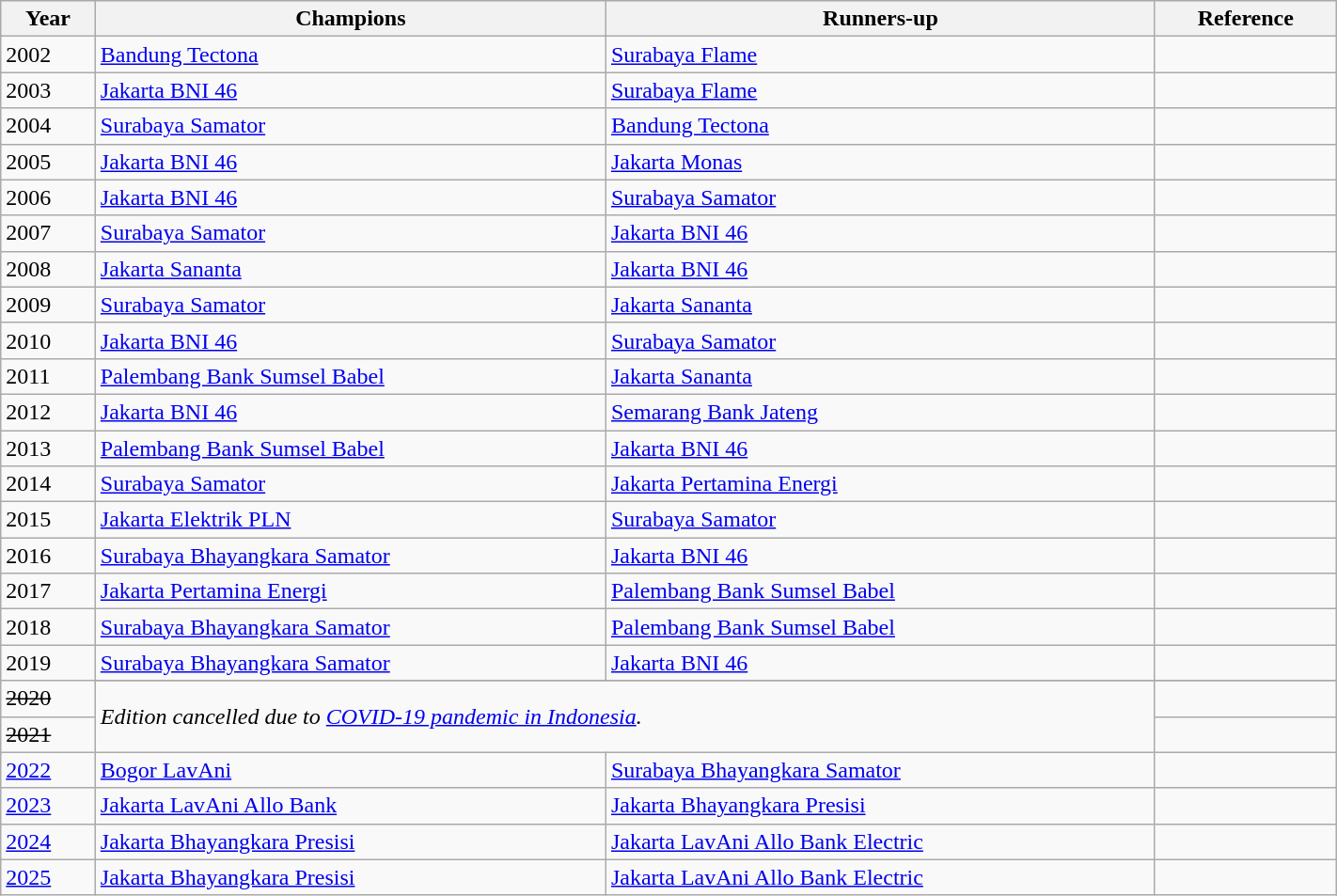<table class="wikitable sortable" style="width:75%;">
<tr style="background:#efefef;">
<th>Year</th>
<th>Champions</th>
<th>Runners-up</th>
<th>Reference</th>
</tr>
<tr>
<td>2002</td>
<td><a href='#'>Bandung Tectona</a></td>
<td><a href='#'>Surabaya Flame</a></td>
<td></td>
</tr>
<tr>
<td>2003</td>
<td><a href='#'>Jakarta BNI 46</a></td>
<td><a href='#'>Surabaya Flame</a></td>
<td></td>
</tr>
<tr>
<td>2004</td>
<td><a href='#'>Surabaya Samator</a></td>
<td><a href='#'>Bandung Tectona</a></td>
<td></td>
</tr>
<tr>
<td>2005</td>
<td><a href='#'>Jakarta BNI 46</a></td>
<td><a href='#'>Jakarta Monas</a></td>
<td></td>
</tr>
<tr>
<td>2006</td>
<td><a href='#'>Jakarta BNI 46</a></td>
<td><a href='#'>Surabaya Samator</a></td>
<td></td>
</tr>
<tr>
<td>2007</td>
<td><a href='#'>Surabaya Samator</a></td>
<td><a href='#'>Jakarta BNI 46</a></td>
<td></td>
</tr>
<tr>
<td>2008</td>
<td><a href='#'>Jakarta Sananta</a></td>
<td><a href='#'>Jakarta BNI 46</a></td>
<td></td>
</tr>
<tr>
<td>2009</td>
<td><a href='#'>Surabaya Samator</a></td>
<td><a href='#'>Jakarta Sananta</a></td>
<td></td>
</tr>
<tr>
<td>2010</td>
<td><a href='#'>Jakarta BNI 46</a></td>
<td><a href='#'>Surabaya Samator</a></td>
<td></td>
</tr>
<tr>
<td>2011</td>
<td><a href='#'>Palembang Bank Sumsel Babel</a></td>
<td><a href='#'>Jakarta Sananta</a></td>
<td></td>
</tr>
<tr>
<td>2012</td>
<td><a href='#'>Jakarta BNI 46</a></td>
<td><a href='#'>Semarang Bank Jateng</a></td>
<td></td>
</tr>
<tr>
<td>2013</td>
<td><a href='#'>Palembang Bank Sumsel Babel</a></td>
<td><a href='#'>Jakarta BNI 46</a></td>
<td></td>
</tr>
<tr>
<td>2014</td>
<td><a href='#'>Surabaya Samator</a></td>
<td><a href='#'>Jakarta Pertamina Energi</a></td>
<td></td>
</tr>
<tr>
<td>2015</td>
<td><a href='#'>Jakarta Elektrik PLN</a></td>
<td><a href='#'>Surabaya Samator</a></td>
<td></td>
</tr>
<tr>
<td>2016</td>
<td><a href='#'>Surabaya Bhayangkara Samator</a></td>
<td><a href='#'>Jakarta BNI 46</a></td>
<td></td>
</tr>
<tr>
<td>2017</td>
<td><a href='#'>Jakarta Pertamina Energi</a></td>
<td><a href='#'>Palembang Bank Sumsel Babel</a></td>
<td></td>
</tr>
<tr>
<td>2018</td>
<td><a href='#'>Surabaya Bhayangkara Samator</a></td>
<td><a href='#'>Palembang Bank Sumsel Babel</a></td>
<td></td>
</tr>
<tr>
<td>2019</td>
<td><a href='#'>Surabaya Bhayangkara Samator</a></td>
<td><a href='#'>Jakarta BNI 46</a></td>
<td></td>
</tr>
<tr>
<td rowspan="2"><s>2020</s></td>
</tr>
<tr>
<td colspan="2" rowspan="2"><em>Edition cancelled due to <a href='#'>COVID-19 pandemic in Indonesia</a>.</em></td>
<td></td>
</tr>
<tr>
<td><s>2021</s></td>
<td></td>
</tr>
<tr>
<td><a href='#'>2022</a></td>
<td><a href='#'>Bogor LavAni</a></td>
<td><a href='#'>Surabaya Bhayangkara Samator</a></td>
<td></td>
</tr>
<tr>
<td><a href='#'>2023</a></td>
<td><a href='#'>Jakarta LavAni Allo Bank</a></td>
<td><a href='#'>Jakarta Bhayangkara Presisi</a></td>
<td></td>
</tr>
<tr>
<td><a href='#'>2024</a></td>
<td><a href='#'>Jakarta Bhayangkara Presisi</a></td>
<td><a href='#'>Jakarta LavAni Allo Bank Electric</a></td>
<td></td>
</tr>
<tr>
<td><a href='#'>2025</a></td>
<td><a href='#'>Jakarta Bhayangkara Presisi</a></td>
<td><a href='#'>Jakarta LavAni Allo Bank Electric</a></td>
<td></td>
</tr>
</table>
